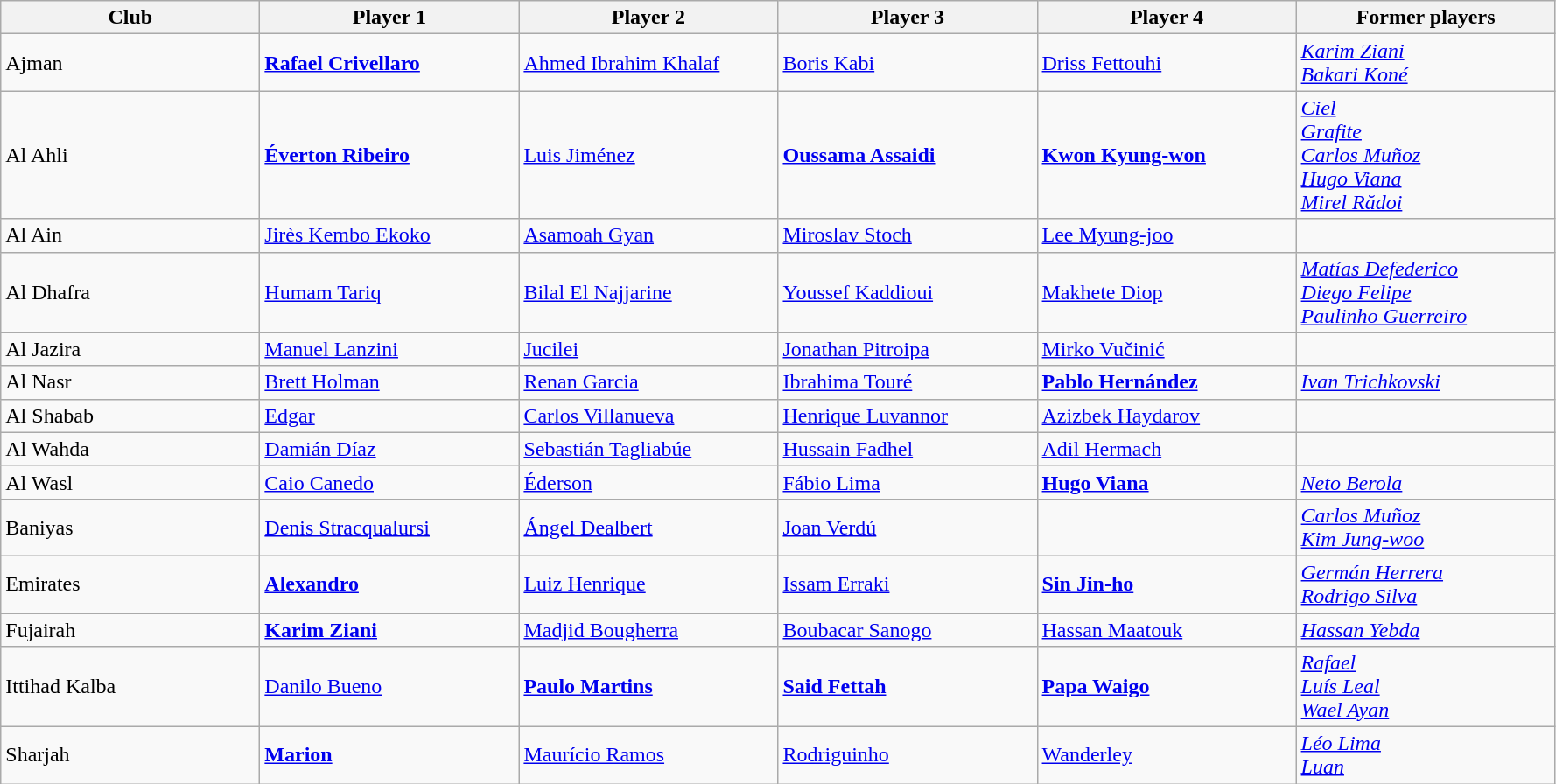<table class="wikitable">
<tr>
<th width="190">Club</th>
<th width="190">Player 1</th>
<th width="190">Player 2</th>
<th width="190">Player 3</th>
<th width="190">Player 4</th>
<th width="190">Former players</th>
</tr>
<tr>
<td>Ajman</td>
<td> <strong><a href='#'>Rafael Crivellaro</a></strong></td>
<td> <a href='#'>Ahmed Ibrahim Khalaf</a></td>
<td> <a href='#'>Boris Kabi</a></td>
<td> <a href='#'>Driss Fettouhi</a></td>
<td> <em><a href='#'>Karim Ziani</a></em> <br>  <em><a href='#'>Bakari Koné</a></em></td>
</tr>
<tr>
<td>Al Ahli</td>
<td> <strong><a href='#'>Éverton Ribeiro</a></strong></td>
<td> <a href='#'>Luis Jiménez</a></td>
<td> <strong><a href='#'>Oussama Assaidi</a></strong></td>
<td> <strong><a href='#'>Kwon Kyung-won</a></strong></td>
<td> <em><a href='#'>Ciel</a></em> <br>  <em><a href='#'>Grafite</a></em> <br>  <em><a href='#'>Carlos Muñoz</a></em> <br>  <em><a href='#'>Hugo Viana</a></em> <br>  <em><a href='#'>Mirel Rădoi</a></em></td>
</tr>
<tr>
<td>Al Ain</td>
<td> <a href='#'>Jirès Kembo Ekoko</a></td>
<td> <a href='#'>Asamoah Gyan</a></td>
<td> <a href='#'>Miroslav Stoch</a></td>
<td> <a href='#'>Lee Myung-joo</a></td>
<td></td>
</tr>
<tr>
<td>Al Dhafra</td>
<td> <a href='#'>Humam Tariq</a></td>
<td> <a href='#'>Bilal El Najjarine</a></td>
<td> <a href='#'>Youssef Kaddioui</a></td>
<td> <a href='#'>Makhete Diop</a></td>
<td> <em><a href='#'>Matías Defederico</a></em> <br>  <em><a href='#'>Diego Felipe</a></em> <br>  <em><a href='#'>Paulinho Guerreiro</a></em></td>
</tr>
<tr>
<td>Al Jazira</td>
<td> <a href='#'>Manuel Lanzini</a></td>
<td> <a href='#'>Jucilei</a></td>
<td> <a href='#'>Jonathan Pitroipa</a></td>
<td> <a href='#'>Mirko Vučinić</a></td>
<td></td>
</tr>
<tr>
<td>Al Nasr</td>
<td> <a href='#'>Brett Holman</a></td>
<td> <a href='#'>Renan Garcia</a></td>
<td> <a href='#'>Ibrahima Touré</a></td>
<td> <strong><a href='#'>Pablo Hernández</a></strong></td>
<td> <em><a href='#'>Ivan Trichkovski</a></em></td>
</tr>
<tr>
<td>Al Shabab</td>
<td> <a href='#'>Edgar</a></td>
<td> <a href='#'>Carlos Villanueva</a></td>
<td> <a href='#'>Henrique Luvannor</a></td>
<td> <a href='#'>Azizbek Haydarov</a></td>
<td></td>
</tr>
<tr>
<td>Al Wahda</td>
<td> <a href='#'>Damián Díaz</a></td>
<td> <a href='#'>Sebastián Tagliabúe</a></td>
<td> <a href='#'>Hussain Fadhel</a></td>
<td> <a href='#'>Adil Hermach</a></td>
<td></td>
</tr>
<tr>
<td>Al Wasl</td>
<td> <a href='#'>Caio Canedo</a></td>
<td> <a href='#'>Éderson</a></td>
<td> <a href='#'>Fábio Lima</a></td>
<td> <strong><a href='#'>Hugo Viana</a></strong></td>
<td> <em><a href='#'>Neto Berola</a></em></td>
</tr>
<tr>
<td>Baniyas</td>
<td> <a href='#'>Denis Stracqualursi</a></td>
<td> <a href='#'>Ángel Dealbert</a></td>
<td> <a href='#'>Joan Verdú</a></td>
<td></td>
<td> <em><a href='#'>Carlos Muñoz</a></em> <br>  <em><a href='#'>Kim Jung-woo</a></em></td>
</tr>
<tr>
<td>Emirates</td>
<td> <strong><a href='#'>Alexandro</a></strong></td>
<td> <a href='#'>Luiz Henrique</a></td>
<td> <a href='#'>Issam Erraki</a></td>
<td> <strong><a href='#'>Sin Jin-ho</a></strong></td>
<td> <em><a href='#'>Germán Herrera</a></em> <br>  <em><a href='#'>Rodrigo Silva</a></em></td>
</tr>
<tr>
<td>Fujairah</td>
<td> <strong><a href='#'>Karim Ziani</a></strong></td>
<td> <a href='#'>Madjid Bougherra</a></td>
<td> <a href='#'>Boubacar Sanogo</a></td>
<td> <a href='#'>Hassan Maatouk</a></td>
<td> <em><a href='#'>Hassan Yebda</a></em></td>
</tr>
<tr>
<td>Ittihad Kalba</td>
<td> <a href='#'>Danilo Bueno</a></td>
<td> <strong><a href='#'>Paulo Martins</a></strong></td>
<td> <strong><a href='#'>Said Fettah</a></strong></td>
<td> <strong><a href='#'>Papa Waigo</a></strong></td>
<td> <em><a href='#'>Rafael</a></em> <br>  <em><a href='#'>Luís Leal</a></em> <br>  <em><a href='#'>Wael Ayan</a></em></td>
</tr>
<tr>
<td>Sharjah</td>
<td> <strong><a href='#'>Marion</a></strong></td>
<td> <a href='#'>Maurício Ramos</a></td>
<td> <a href='#'>Rodriguinho</a></td>
<td> <a href='#'>Wanderley</a></td>
<td> <em><a href='#'>Léo Lima</a></em> <br>  <em><a href='#'>Luan</a></em></td>
</tr>
</table>
